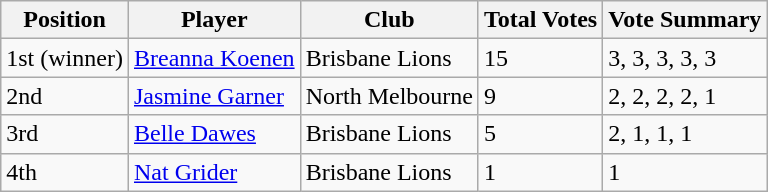<table class="wikitable">
<tr>
<th>Position</th>
<th>Player</th>
<th>Club</th>
<th>Total Votes</th>
<th>Vote Summary</th>
</tr>
<tr>
<td>1st (winner)</td>
<td><a href='#'>Breanna Koenen</a></td>
<td>Brisbane Lions</td>
<td>15</td>
<td>3, 3, 3, 3, 3</td>
</tr>
<tr>
<td>2nd</td>
<td><a href='#'>Jasmine Garner</a></td>
<td>North Melbourne</td>
<td>9</td>
<td>2, 2, 2, 2, 1</td>
</tr>
<tr>
<td>3rd</td>
<td><a href='#'>Belle Dawes</a></td>
<td>Brisbane Lions</td>
<td>5</td>
<td>2, 1, 1, 1</td>
</tr>
<tr>
<td>4th</td>
<td><a href='#'>Nat Grider</a></td>
<td>Brisbane Lions</td>
<td>1</td>
<td>1</td>
</tr>
</table>
